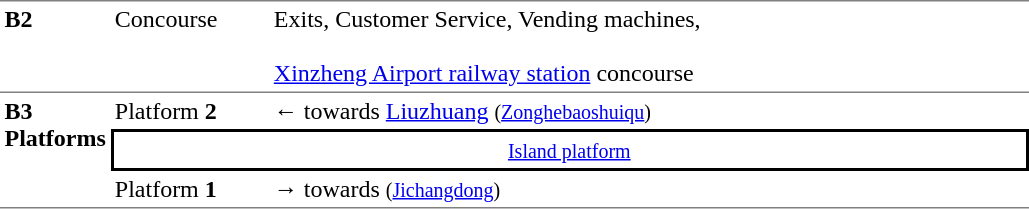<table table border=0 cellspacing=0 cellpadding=3>
<tr>
<td style="border-bottom:solid 1px gray; border-top:solid 1px gray;" valign=top width=50><strong>B2</strong></td>
<td style="border-bottom:solid 1px gray; border-top:solid 1px gray;" valign=top width=100>Concourse<br></td>
<td style="border-bottom:solid 1px gray; border-top:solid 1px gray;" valign=top width=500>Exits, Customer Service, Vending machines, <br><br><a href='#'>Xinzheng Airport railway station</a> concourse</td>
</tr>
<tr>
<td style="border-bottom:solid 1px gray;" rowspan="3" valign=top><strong>B3<br>Platforms</strong></td>
<td>Platform <span> <strong>2</strong></span></td>
<td>←  towards <a href='#'>Liuzhuang</a> <small>(<a href='#'>Zonghebaoshuiqu</a>)</small></td>
</tr>
<tr>
<td style="border-right:solid 2px black;border-left:solid 2px black;border-top:solid 2px black;border-bottom:solid 2px black;text-align:center;" colspan=2><small><a href='#'>Island platform</a></small></td>
</tr>
<tr>
<td style="border-bottom:solid 1px gray;">Platform <span> <strong>1</strong></span></td>
<td style="border-bottom:solid 1px gray;">→  towards  <small>(<a href='#'>Jichangdong</a>)</small></td>
</tr>
</table>
